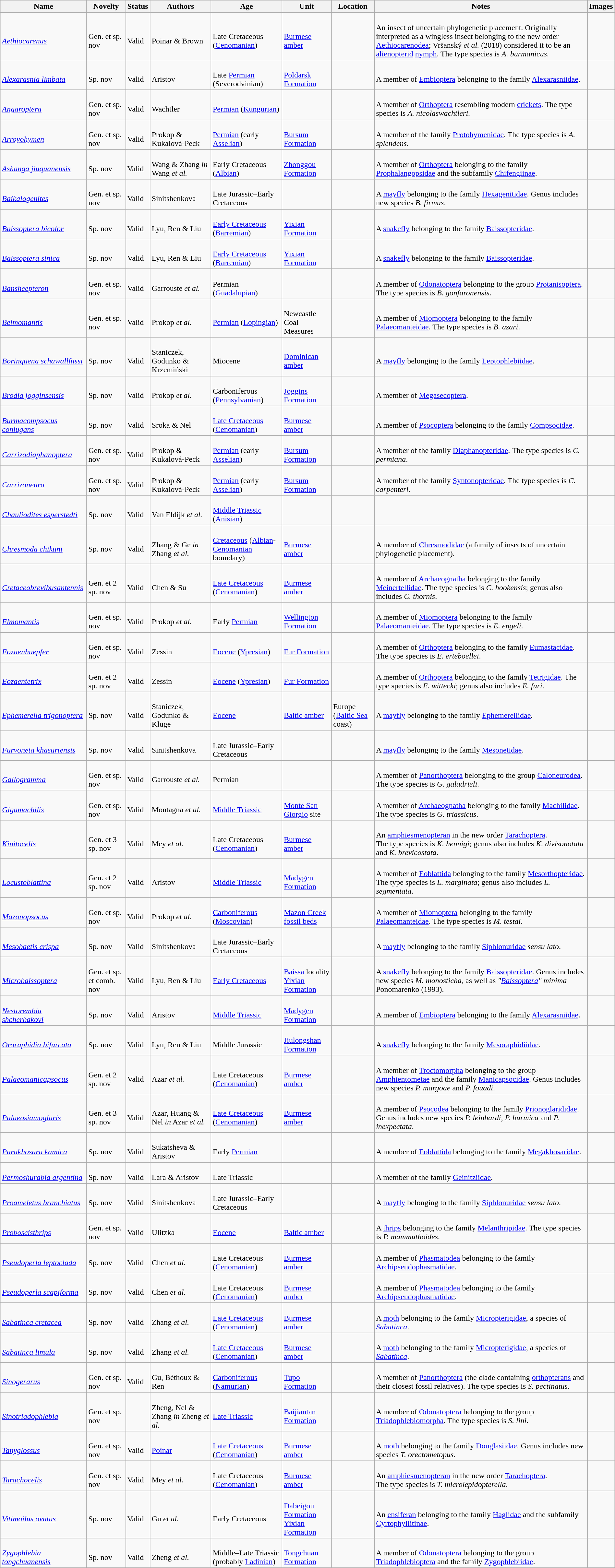<table class="wikitable sortable" align="center" width="100%">
<tr>
<th>Name</th>
<th>Novelty</th>
<th>Status</th>
<th>Authors</th>
<th>Age</th>
<th>Unit</th>
<th>Location</th>
<th>Notes</th>
<th>Images</th>
</tr>
<tr>
<td><br><em><a href='#'>Aethiocarenus</a></em></td>
<td><br>Gen. et sp. nov</td>
<td><br>Valid</td>
<td><br>Poinar & Brown</td>
<td><br>Late Cretaceous (<a href='#'>Cenomanian</a>)</td>
<td><br><a href='#'>Burmese amber</a></td>
<td><br></td>
<td><br>An insect of uncertain phylogenetic placement. Originally interpreted as a wingless insect belonging to the new order <a href='#'>Aethiocarenodea</a>; Vršanský <em>et al.</em> (2018) considered it to be an <a href='#'>alienopterid</a> <a href='#'>nymph</a>. The type species is <em>A. burmanicus</em>.</td>
<td></td>
</tr>
<tr>
<td><br><em><a href='#'>Alexarasnia limbata</a></em></td>
<td><br>Sp. nov</td>
<td><br>Valid</td>
<td><br>Aristov</td>
<td><br>Late <a href='#'>Permian</a> (Severodvinian)</td>
<td><br><a href='#'>Poldarsk Formation</a></td>
<td><br></td>
<td><br>A member of <a href='#'>Embioptera</a> belonging to the family <a href='#'>Alexarasniidae</a>.</td>
<td></td>
</tr>
<tr>
<td><br><em><a href='#'>Angaroptera</a></em></td>
<td><br>Gen. et sp. nov</td>
<td><br>Valid</td>
<td><br>Wachtler</td>
<td><br><a href='#'>Permian</a> (<a href='#'>Kungurian</a>)</td>
<td></td>
<td><br></td>
<td><br>A member of <a href='#'>Orthoptera</a> resembling modern <a href='#'>crickets</a>. The type species is <em>A. nicolaswachtleri</em>.</td>
<td></td>
</tr>
<tr>
<td><br><em><a href='#'>Arroyohymen</a></em></td>
<td><br>Gen. et sp. nov</td>
<td><br>Valid</td>
<td><br>Prokop & Kukalová-Peck</td>
<td><br><a href='#'>Permian</a> (early <a href='#'>Asselian</a>)</td>
<td><br><a href='#'>Bursum Formation</a></td>
<td><br></td>
<td><br>A member of the family <a href='#'>Protohymenidae</a>. The type species is <em>A. splendens</em>.</td>
<td></td>
</tr>
<tr>
<td><br><em><a href='#'>Ashanga jiuquanensis</a></em></td>
<td><br>Sp. nov</td>
<td><br>Valid</td>
<td><br>Wang & Zhang <em>in</em> Wang <em>et al.</em></td>
<td><br>Early Cretaceous (<a href='#'>Albian</a>)</td>
<td><br><a href='#'>Zhonggou Formation</a></td>
<td><br></td>
<td><br>A member of <a href='#'>Orthoptera</a> belonging to the family <a href='#'>Prophalangopsidae</a> and the subfamily <a href='#'>Chifengiinae</a>.</td>
<td></td>
</tr>
<tr>
<td><br><em><a href='#'>Baikalogenites</a></em></td>
<td><br>Gen. et sp. nov</td>
<td><br>Valid</td>
<td><br>Sinitshenkova</td>
<td><br>Late Jurassic–Early Cretaceous</td>
<td></td>
<td><br></td>
<td><br>A <a href='#'>mayfly</a> belonging to the family <a href='#'>Hexagenitidae</a>. Genus includes new species <em>B. firmus</em>.</td>
<td></td>
</tr>
<tr>
<td><br><em><a href='#'>Baissoptera bicolor</a></em></td>
<td><br>Sp. nov</td>
<td><br>Valid</td>
<td><br>Lyu, Ren & Liu</td>
<td><br><a href='#'>Early Cretaceous</a> (<a href='#'>Barremian</a>)</td>
<td><br><a href='#'>Yixian Formation</a></td>
<td><br></td>
<td><br>A <a href='#'>snakefly</a> belonging to the family <a href='#'>Baissopteridae</a>.</td>
<td></td>
</tr>
<tr>
<td><br><em><a href='#'>Baissoptera sinica</a></em></td>
<td><br>Sp. nov</td>
<td><br>Valid</td>
<td><br>Lyu, Ren & Liu</td>
<td><br><a href='#'>Early Cretaceous</a> (<a href='#'>Barremian</a>)</td>
<td><br><a href='#'>Yixian Formation</a></td>
<td><br></td>
<td><br>A <a href='#'>snakefly</a> belonging to the family <a href='#'>Baissopteridae</a>.</td>
<td></td>
</tr>
<tr>
<td><br><em><a href='#'>Bansheepteron</a></em></td>
<td><br>Gen. et sp. nov</td>
<td><br>Valid</td>
<td><br>Garrouste <em>et al.</em></td>
<td><br>Permian (<a href='#'>Guadalupian</a>)</td>
<td></td>
<td><br></td>
<td><br>A member of <a href='#'>Odonatoptera</a> belonging to the group <a href='#'>Protanisoptera</a>. The type species is <em>B. gonfaronensis</em>.</td>
<td></td>
</tr>
<tr>
<td><br><em><a href='#'>Belmomantis</a></em></td>
<td><br>Gen. et sp. nov</td>
<td><br>Valid</td>
<td><br>Prokop <em>et al.</em></td>
<td><br><a href='#'>Permian</a> (<a href='#'>Lopingian</a>)</td>
<td><br>Newcastle Coal Measures</td>
<td><br></td>
<td><br>A member of <a href='#'>Miomoptera</a> belonging to the family <a href='#'>Palaeomanteidae</a>. The type species is <em>B. azari</em>.</td>
<td></td>
</tr>
<tr>
<td><br><em><a href='#'>Borinquena schawallfussi</a></em></td>
<td><br>Sp. nov</td>
<td><br>Valid</td>
<td><br>Staniczek, Godunko & Krzemiński</td>
<td><br>Miocene</td>
<td><br><a href='#'>Dominican amber</a></td>
<td><br></td>
<td><br>A <a href='#'>mayfly</a> belonging to the family <a href='#'>Leptophlebiidae</a>.</td>
<td></td>
</tr>
<tr>
<td><br><em><a href='#'>Brodia jogginsensis</a></em></td>
<td><br>Sp. nov</td>
<td><br>Valid</td>
<td><br>Prokop <em>et al.</em></td>
<td><br>Carboniferous (<a href='#'>Pennsylvanian</a>)</td>
<td><br><a href='#'>Joggins Formation</a></td>
<td><br></td>
<td><br>A member of <a href='#'>Megasecoptera</a>.</td>
<td></td>
</tr>
<tr>
<td><br><em><a href='#'>Burmacompsocus coniugans</a></em></td>
<td><br>Sp. nov</td>
<td><br>Valid</td>
<td><br>Sroka & Nel</td>
<td><br><a href='#'>Late Cretaceous</a> (<a href='#'>Cenomanian</a>)</td>
<td><br><a href='#'>Burmese amber</a></td>
<td><br></td>
<td><br>A member of <a href='#'>Psocoptera</a> belonging to the family <a href='#'>Compsocidae</a>.</td>
<td></td>
</tr>
<tr>
<td><br><em><a href='#'>Carrizodiaphanoptera</a></em></td>
<td><br>Gen. et sp. nov</td>
<td><br>Valid</td>
<td><br>Prokop & Kukalová-Peck</td>
<td><br><a href='#'>Permian</a> (early <a href='#'>Asselian</a>)</td>
<td><br><a href='#'>Bursum Formation</a></td>
<td><br></td>
<td><br>A member of the family <a href='#'>Diaphanopteridae</a>. The type species is <em>C. permiana</em>.</td>
<td></td>
</tr>
<tr>
<td><br><em><a href='#'>Carrizoneura</a></em></td>
<td><br>Gen. et sp. nov</td>
<td><br>Valid</td>
<td><br>Prokop & Kukalová-Peck</td>
<td><br><a href='#'>Permian</a> (early <a href='#'>Asselian</a>)</td>
<td><br><a href='#'>Bursum Formation</a></td>
<td><br></td>
<td><br>A member of the family <a href='#'>Syntonopteridae</a>. The type species is <em>C. carpenteri</em>.</td>
<td></td>
</tr>
<tr>
<td><br><em><a href='#'>Chauliodites esperstedti</a></em></td>
<td><br>Sp. nov</td>
<td><br>Valid</td>
<td><br>Van Eldijk <em>et al.</em></td>
<td><br><a href='#'>Middle Triassic</a> (<a href='#'>Anisian</a>)</td>
<td></td>
<td><br></td>
<td></td>
<td></td>
</tr>
<tr>
<td><br><em><a href='#'>Chresmoda chikuni</a></em></td>
<td><br>Sp. nov</td>
<td><br>Valid</td>
<td><br>Zhang & Ge <em>in</em> Zhang <em>et al.</em></td>
<td><br><a href='#'>Cretaceous</a> (<a href='#'>Albian</a>-<a href='#'>Cenomanian</a> boundary)</td>
<td><br><a href='#'>Burmese amber</a></td>
<td><br></td>
<td><br>A member of <a href='#'>Chresmodidae</a> (a family of insects of uncertain phylogenetic placement).</td>
<td></td>
</tr>
<tr>
<td><br><em><a href='#'>Cretaceobrevibusantennis</a></em></td>
<td><br>Gen. et 2 sp. nov</td>
<td><br>Valid</td>
<td><br>Chen & Su</td>
<td><br><a href='#'>Late Cretaceous</a> (<a href='#'>Cenomanian</a>)</td>
<td><br><a href='#'>Burmese amber</a></td>
<td><br></td>
<td><br>A member of <a href='#'>Archaeognatha</a> belonging to the family <a href='#'>Meinertellidae</a>. The type species is <em>C. hookensis</em>; genus also includes <em>C. thornis</em>.</td>
<td></td>
</tr>
<tr>
<td><br><em><a href='#'>Elmomantis</a></em></td>
<td><br>Gen. et sp. nov</td>
<td><br>Valid</td>
<td><br>Prokop <em>et al.</em></td>
<td><br>Early <a href='#'>Permian</a></td>
<td><br><a href='#'>Wellington Formation</a></td>
<td><br></td>
<td><br>A member of <a href='#'>Miomoptera</a> belonging to the family <a href='#'>Palaeomanteidae</a>. The type species is <em>E. engeli</em>.</td>
<td></td>
</tr>
<tr>
<td><br><em><a href='#'>Eozaenhuepfer</a></em></td>
<td><br>Gen. et sp. nov</td>
<td><br>Valid</td>
<td><br>Zessin</td>
<td><br><a href='#'>Eocene</a> (<a href='#'>Ypresian</a>)</td>
<td><br><a href='#'>Fur Formation</a></td>
<td><br></td>
<td><br>A member of <a href='#'>Orthoptera</a> belonging to the family <a href='#'>Eumastacidae</a>. The type species is <em>E. erteboellei</em>.</td>
<td></td>
</tr>
<tr>
<td><br><em><a href='#'>Eozaentetrix</a></em></td>
<td><br>Gen. et 2 sp. nov</td>
<td><br>Valid</td>
<td><br>Zessin</td>
<td><br><a href='#'>Eocene</a> (<a href='#'>Ypresian</a>)</td>
<td><br><a href='#'>Fur Formation</a></td>
<td><br></td>
<td><br>A member of <a href='#'>Orthoptera</a> belonging to the family <a href='#'>Tetrigidae</a>. The type species is <em>E. wittecki</em>; genus also includes <em>E. furi</em>.</td>
<td></td>
</tr>
<tr>
<td><br><em><a href='#'>Ephemerella trigonoptera</a></em></td>
<td><br>Sp. nov</td>
<td><br>Valid</td>
<td><br>Staniczek, Godunko & Kluge</td>
<td><br><a href='#'>Eocene</a></td>
<td><br><a href='#'>Baltic amber</a></td>
<td><br>Europe (<a href='#'>Baltic Sea</a> coast)</td>
<td><br>A <a href='#'>mayfly</a> belonging to the family <a href='#'>Ephemerellidae</a>.</td>
<td></td>
</tr>
<tr>
<td><br><em><a href='#'>Furvoneta khasurtensis</a></em></td>
<td><br>Sp. nov</td>
<td><br>Valid</td>
<td><br>Sinitshenkova</td>
<td><br>Late Jurassic–Early Cretaceous</td>
<td></td>
<td><br></td>
<td><br>A <a href='#'>mayfly</a> belonging to the family <a href='#'>Mesonetidae</a>.</td>
<td></td>
</tr>
<tr>
<td><br><em><a href='#'>Gallogramma</a></em></td>
<td><br>Gen. et sp. nov</td>
<td><br>Valid</td>
<td><br>Garrouste <em>et al.</em></td>
<td><br>Permian</td>
<td></td>
<td><br></td>
<td><br>A member of <a href='#'>Panorthoptera</a> belonging to the group <a href='#'>Caloneurodea</a>. The type species is <em>G. galadrieli</em>.</td>
<td></td>
</tr>
<tr>
<td><br><em><a href='#'>Gigamachilis</a></em></td>
<td><br>Gen. et sp. nov</td>
<td><br>Valid</td>
<td><br>Montagna <em>et al.</em></td>
<td><br><a href='#'>Middle Triassic</a></td>
<td><br><a href='#'>Monte San Giorgio</a> site</td>
<td><br></td>
<td><br>A member of <a href='#'>Archaeognatha</a> belonging to the family <a href='#'>Machilidae</a>. The type species is <em>G. triassicus</em>.</td>
<td></td>
</tr>
<tr>
<td><br><em><a href='#'>Kinitocelis</a></em></td>
<td><br>Gen. et 3 sp. nov</td>
<td><br>Valid</td>
<td><br>Mey <em>et al.</em></td>
<td><br>Late Cretaceous (<a href='#'>Cenomanian</a>)</td>
<td><br><a href='#'>Burmese amber</a></td>
<td><br></td>
<td><br>An <a href='#'>amphiesmenopteran</a> in the new order <a href='#'>Tarachoptera</a>. <br>The type species is <em>K. hennigi</em>; genus also includes <em>K. divisonotata</em> and <em>K. brevicostata</em>.</td>
<td><br></td>
</tr>
<tr>
<td><br><em><a href='#'>Locustoblattina</a></em></td>
<td><br>Gen. et 2 sp. nov</td>
<td><br>Valid</td>
<td><br>Aristov</td>
<td><br><a href='#'>Middle Triassic</a></td>
<td><br><a href='#'>Madygen Formation</a></td>
<td><br></td>
<td><br>A member of <a href='#'>Eoblattida</a> belonging to the family <a href='#'>Mesorthopteridae</a>. The type species is <em>L. marginata</em>; genus also includes <em>L. segmentata</em>.</td>
<td></td>
</tr>
<tr>
<td><br><em><a href='#'>Mazonopsocus</a></em></td>
<td><br>Gen. et sp. nov</td>
<td><br>Valid</td>
<td><br>Prokop <em>et al.</em></td>
<td><br><a href='#'>Carboniferous</a> (<a href='#'>Moscovian</a>)</td>
<td><br><a href='#'>Mazon Creek fossil beds</a></td>
<td><br></td>
<td><br>A member of <a href='#'>Miomoptera</a> belonging to the family <a href='#'>Palaeomanteidae</a>. The type species is <em>M. testai</em>.</td>
<td></td>
</tr>
<tr>
<td><br><em><a href='#'>Mesobaetis crispa</a></em></td>
<td><br>Sp. nov</td>
<td><br>Valid</td>
<td><br>Sinitshenkova</td>
<td><br>Late Jurassic–Early Cretaceous</td>
<td></td>
<td><br></td>
<td><br>A <a href='#'>mayfly</a> belonging to the family <a href='#'>Siphlonuridae</a> <em>sensu lato</em>.</td>
<td></td>
</tr>
<tr>
<td><br><em><a href='#'>Microbaissoptera</a></em></td>
<td><br>Gen. et sp. et comb. nov</td>
<td><br>Valid</td>
<td><br>Lyu, Ren & Liu</td>
<td><br><a href='#'>Early Cretaceous</a></td>
<td><br><a href='#'>Baissa</a> locality<br>
<a href='#'>Yixian Formation</a></td>
<td><br><br>
</td>
<td><br>A <a href='#'>snakefly</a> belonging to the family <a href='#'>Baissopteridae</a>. Genus includes new species <em>M. monosticha</em>, as well as <em>"<a href='#'>Baissoptera</a>" minima</em> Ponomarenko (1993).</td>
<td></td>
</tr>
<tr>
<td><br><em><a href='#'>Nestorembia shcherbakovi</a></em></td>
<td><br>Sp. nov</td>
<td><br>Valid</td>
<td><br>Aristov</td>
<td><br><a href='#'>Middle Triassic</a></td>
<td><br><a href='#'>Madygen Formation</a></td>
<td><br></td>
<td><br>A member of <a href='#'>Embioptera</a> belonging to the family <a href='#'>Alexarasniidae</a>.</td>
<td></td>
</tr>
<tr>
<td><br><em><a href='#'>Ororaphidia bifurcata</a></em></td>
<td><br>Sp. nov</td>
<td><br>Valid</td>
<td><br>Lyu, Ren & Liu</td>
<td><br>Middle Jurassic</td>
<td><br><a href='#'>Jiulongshan Formation</a></td>
<td><br></td>
<td><br>A <a href='#'>snakefly</a> belonging to the family <a href='#'>Mesoraphidiidae</a>.</td>
<td></td>
</tr>
<tr>
<td><br><em><a href='#'>Palaeomanicapsocus</a></em></td>
<td><br>Gen. et 2 sp. nov</td>
<td><br>Valid</td>
<td><br>Azar <em>et al.</em></td>
<td><br>Late Cretaceous (<a href='#'>Cenomanian</a>)</td>
<td><br><a href='#'>Burmese amber</a></td>
<td><br></td>
<td><br>A member of <a href='#'>Troctomorpha</a> belonging to the group <a href='#'>Amphientometae</a> and the family <a href='#'>Manicapsocidae</a>. Genus includes new species <em>P. margoae</em> and <em>P. fouadi</em>.</td>
<td></td>
</tr>
<tr>
<td><br><em><a href='#'>Palaeosiamoglaris</a></em></td>
<td><br>Gen. et 3 sp. nov</td>
<td><br>Valid</td>
<td><br>Azar, Huang & Nel <em>in</em> Azar <em>et al.</em></td>
<td><br><a href='#'>Late Cretaceous</a> (<a href='#'>Cenomanian</a>)</td>
<td><br><a href='#'>Burmese amber</a></td>
<td><br></td>
<td><br>A member of <a href='#'>Psocodea</a> belonging to the family <a href='#'>Prionoglarididae</a>. Genus includes new species <em>P. leinhardi</em>, <em>P. burmica</em> and <em>P. inexpectata</em>.</td>
<td></td>
</tr>
<tr>
<td><br><em><a href='#'>Parakhosara kamica</a></em></td>
<td><br>Sp. nov</td>
<td><br>Valid</td>
<td><br>Sukatsheva & Aristov</td>
<td><br>Early <a href='#'>Permian</a></td>
<td></td>
<td><br></td>
<td><br>A member of <a href='#'>Eoblattida</a> belonging to the family <a href='#'>Megakhosaridae</a>.</td>
<td></td>
</tr>
<tr>
<td><br><em><a href='#'>Permoshurabia argentina</a></em></td>
<td><br>Sp. nov</td>
<td><br>Valid</td>
<td><br>Lara & Aristov</td>
<td><br>Late Triassic</td>
<td></td>
<td><br></td>
<td><br>A member of the family <a href='#'>Geinitziidae</a>.</td>
<td></td>
</tr>
<tr>
<td><br><em><a href='#'>Proameletus branchiatus</a></em></td>
<td><br>Sp. nov</td>
<td><br>Valid</td>
<td><br>Sinitshenkova</td>
<td><br>Late Jurassic–Early Cretaceous</td>
<td></td>
<td><br></td>
<td><br>A <a href='#'>mayfly</a> belonging to the family <a href='#'>Siphlonuridae</a> <em>sensu lato</em>.</td>
<td></td>
</tr>
<tr>
<td><br><em><a href='#'>Proboscisthrips</a></em></td>
<td><br>Gen. et sp. nov</td>
<td><br>Valid</td>
<td><br>Ulitzka</td>
<td><br><a href='#'>Eocene</a></td>
<td><br><a href='#'>Baltic amber</a></td>
<td><br></td>
<td><br>A <a href='#'>thrips</a> belonging to the family <a href='#'>Melanthripidae</a>. The type species is <em>P. mammuthoides</em>.</td>
<td></td>
</tr>
<tr>
<td><br><em><a href='#'>Pseudoperla leptoclada</a></em></td>
<td><br>Sp. nov</td>
<td><br>Valid</td>
<td><br>Chen <em>et al.</em></td>
<td><br>Late Cretaceous (<a href='#'>Cenomanian</a>)</td>
<td><br><a href='#'>Burmese amber</a></td>
<td><br></td>
<td><br>A member of <a href='#'>Phasmatodea</a> belonging to the family <a href='#'>Archipseudophasmatidae</a>.</td>
<td></td>
</tr>
<tr>
<td><br><em><a href='#'>Pseudoperla scapiforma</a></em></td>
<td><br>Sp. nov</td>
<td><br>Valid</td>
<td><br>Chen <em>et al.</em></td>
<td><br>Late Cretaceous (<a href='#'>Cenomanian</a>)</td>
<td><br><a href='#'>Burmese amber</a></td>
<td><br></td>
<td><br>A member of <a href='#'>Phasmatodea</a> belonging to the family <a href='#'>Archipseudophasmatidae</a>.</td>
<td></td>
</tr>
<tr>
<td><br><em><a href='#'>Sabatinca cretacea</a></em></td>
<td><br>Sp. nov</td>
<td><br>Valid</td>
<td><br>Zhang <em>et al.</em></td>
<td><br><a href='#'>Late Cretaceous</a> (<a href='#'>Cenomanian</a>)</td>
<td><br><a href='#'>Burmese amber</a></td>
<td><br></td>
<td><br>A <a href='#'>moth</a> belonging to the family <a href='#'>Micropterigidae</a>, a species of <em><a href='#'>Sabatinca</a></em>.</td>
<td></td>
</tr>
<tr>
<td><br><em><a href='#'>Sabatinca limula</a></em></td>
<td><br>Sp. nov</td>
<td><br>Valid</td>
<td><br>Zhang <em>et al.</em></td>
<td><br><a href='#'>Late Cretaceous</a> (<a href='#'>Cenomanian</a>)</td>
<td><br><a href='#'>Burmese amber</a></td>
<td><br></td>
<td><br>A <a href='#'>moth</a> belonging to the family <a href='#'>Micropterigidae</a>, a species of <em><a href='#'>Sabatinca</a></em>.</td>
<td></td>
</tr>
<tr>
<td><br><em><a href='#'>Sinogerarus</a></em></td>
<td><br>Gen. et sp. nov</td>
<td><br>Valid</td>
<td><br>Gu, Béthoux & Ren</td>
<td><br><a href='#'>Carboniferous</a> (<a href='#'>Namurian</a>)</td>
<td><br><a href='#'>Tupo Formation</a></td>
<td><br></td>
<td><br>A member of <a href='#'>Panorthoptera</a> (the clade containing <a href='#'>orthopterans</a> and their closest fossil relatives). The type species is <em>S. pectinatus</em>.</td>
<td></td>
</tr>
<tr>
<td><br><em><a href='#'>Sinotriadophlebia</a></em></td>
<td><br>Gen. et sp. nov</td>
<td></td>
<td><br>Zheng, Nel & Zhang <em>in</em> Zheng <em>et al.</em></td>
<td><br><a href='#'>Late Triassic</a></td>
<td><br><a href='#'>Baijiantan Formation</a></td>
<td><br></td>
<td><br>A member of <a href='#'>Odonatoptera</a> belonging to the group <a href='#'>Triadophlebiomorpha</a>. The type species is <em>S. lini</em>.</td>
<td></td>
</tr>
<tr>
<td><br><em><a href='#'>Tanyglossus</a></em></td>
<td><br>Gen. et sp. nov</td>
<td><br>Valid</td>
<td><br><a href='#'>Poinar</a></td>
<td><br><a href='#'>Late Cretaceous</a> (<a href='#'>Cenomanian</a>)</td>
<td><br><a href='#'>Burmese amber</a></td>
<td><br></td>
<td><br>A <a href='#'>moth</a> belonging to the family <a href='#'>Douglasiidae</a>. Genus includes new species <em>T. orectometopus</em>.</td>
<td></td>
</tr>
<tr>
<td><br><em><a href='#'>Tarachocelis</a></em></td>
<td><br>Gen. et sp. nov</td>
<td><br>Valid</td>
<td><br>Mey <em>et al.</em></td>
<td><br>Late Cretaceous (<a href='#'>Cenomanian</a>)</td>
<td><br><a href='#'>Burmese amber</a></td>
<td><br></td>
<td><br>An <a href='#'>amphiesmenopteran</a> in the new order <a href='#'>Tarachoptera</a>.<br>The type species is <em>T. microlepidopterella</em>.</td>
<td><br></td>
</tr>
<tr>
<td><br><em><a href='#'>Vitimoilus ovatus</a></em></td>
<td><br>Sp. nov</td>
<td><br>Valid</td>
<td><br>Gu <em>et al.</em></td>
<td><br>Early Cretaceous</td>
<td><br><a href='#'>Dabeigou Formation</a><br>
<a href='#'>Yixian Formation</a></td>
<td><br></td>
<td><br>An <a href='#'>ensiferan</a> belonging to the family <a href='#'>Haglidae</a> and the subfamily <a href='#'>Cyrtophyllitinae</a>.</td>
<td></td>
</tr>
<tr>
<td><br><em><a href='#'>Zygophlebia tongchuanensis</a></em></td>
<td><br>Sp. nov</td>
<td><br>Valid</td>
<td><br>Zheng <em>et al.</em></td>
<td><br>Middle–Late Triassic (probably <a href='#'>Ladinian</a>)</td>
<td><br><a href='#'>Tongchuan Formation</a></td>
<td><br></td>
<td><br>A member of <a href='#'>Odonatoptera</a> belonging to the group <a href='#'>Triadophlebioptera</a> and the family <a href='#'>Zygophlebiidae</a>.</td>
<td></td>
</tr>
<tr>
</tr>
</table>
